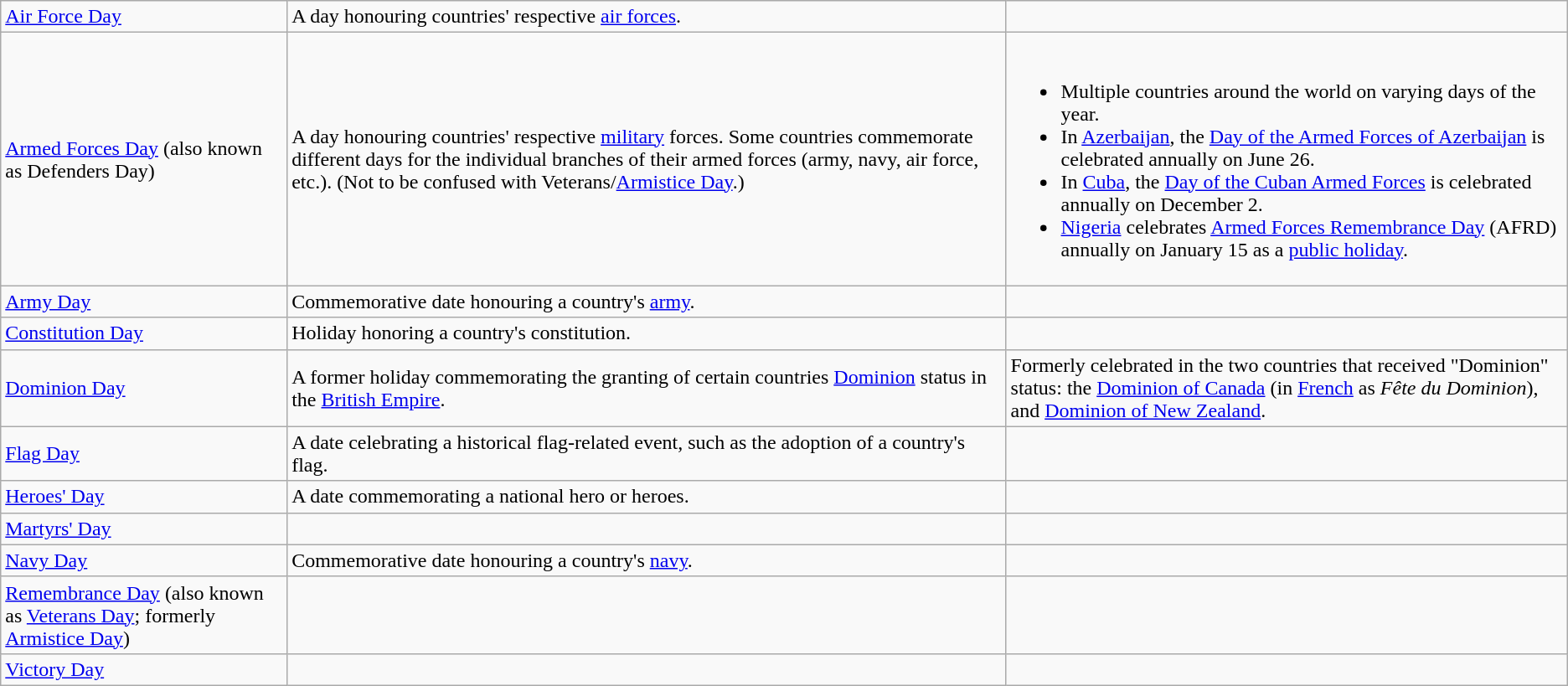<table class="wikitable">
<tr>
<td><a href='#'>Air Force Day</a></td>
<td>A day honouring countries' respective <a href='#'>air forces</a>.</td>
<td></td>
</tr>
<tr>
<td><a href='#'>Armed Forces Day</a> (also known as Defenders Day)</td>
<td>A day honouring countries' respective <a href='#'>military</a> forces. Some countries commemorate different days for the individual branches of their armed forces (army, navy, air force, etc.). (Not to be confused with Veterans/<a href='#'>Armistice Day</a>.)</td>
<td><br><ul><li>Multiple countries around the world on varying days of the year.</li><li>In <a href='#'>Azerbaijan</a>, the <a href='#'>Day of the Armed Forces of Azerbaijan</a> is celebrated annually on June 26.</li><li>In <a href='#'>Cuba</a>, the <a href='#'>Day of the Cuban Armed Forces</a> is celebrated annually on December 2.</li><li><a href='#'>Nigeria</a> celebrates <a href='#'>Armed Forces Remembrance Day</a> (AFRD) annually on January 15 as a <a href='#'>public holiday</a>.</li></ul></td>
</tr>
<tr>
<td><a href='#'>Army Day</a></td>
<td>Commemorative date honouring a country's <a href='#'>army</a>.</td>
<td></td>
</tr>
<tr>
<td><a href='#'>Constitution Day</a></td>
<td>Holiday honoring a country's constitution.</td>
<td></td>
</tr>
<tr>
<td><a href='#'>Dominion Day</a></td>
<td>A former holiday commemorating the granting of certain countries <a href='#'>Dominion</a> status in the <a href='#'>British Empire</a>.</td>
<td>Formerly celebrated in the two countries that received "Dominion" status: the <a href='#'>Dominion of Canada</a> (in <a href='#'>French</a> as <em>Fête du Dominion</em>), and <a href='#'>Dominion of New Zealand</a>.</td>
</tr>
<tr>
<td><a href='#'>Flag Day</a></td>
<td>A date celebrating a historical flag-related event, such as the adoption of a country's flag.</td>
<td></td>
</tr>
<tr>
<td><a href='#'>Heroes' Day</a></td>
<td>A date commemorating a national hero or heroes.</td>
<td></td>
</tr>
<tr>
<td><a href='#'>Martyrs' Day</a></td>
<td></td>
<td></td>
</tr>
<tr>
<td><a href='#'>Navy Day</a></td>
<td>Commemorative date honouring a country's <a href='#'>navy</a>.</td>
<td></td>
</tr>
<tr>
<td><a href='#'>Remembrance Day</a> (also known as <a href='#'>Veterans Day</a>; formerly <a href='#'>Armistice Day</a>)</td>
<td></td>
<td></td>
</tr>
<tr>
<td><a href='#'>Victory Day</a></td>
<td></td>
<td></td>
</tr>
</table>
